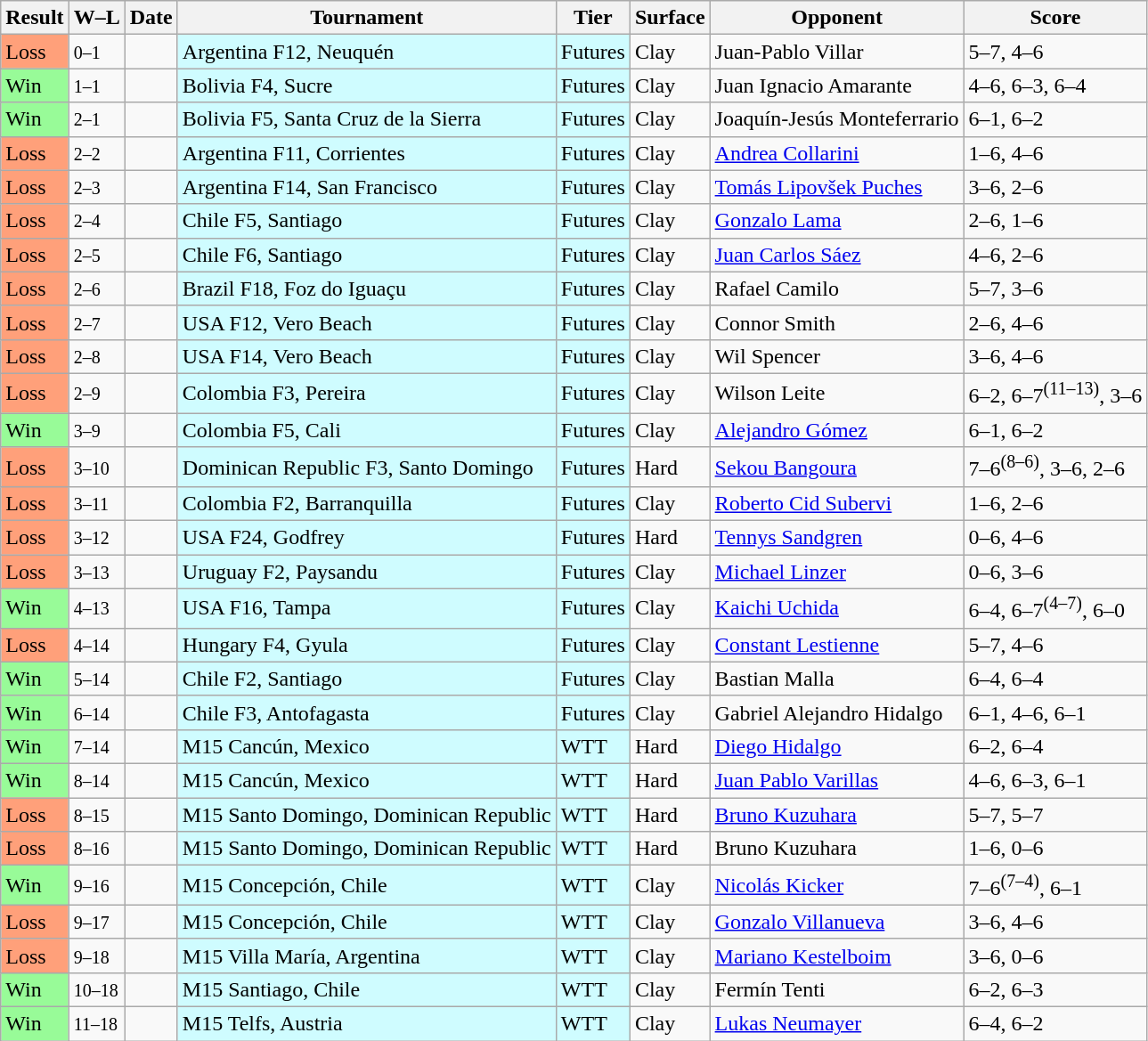<table class="sortable wikitable">
<tr>
<th>Result</th>
<th class="unsortable">W–L</th>
<th>Date</th>
<th>Tournament</th>
<th>Tier</th>
<th>Surface</th>
<th>Opponent</th>
<th class="unsortable">Score</th>
</tr>
<tr>
<td bgcolor=FFA07A>Loss</td>
<td><small>0–1</small></td>
<td></td>
<td style="background:#cffcff;">Argentina F12, Neuquén</td>
<td style="background:#cffcff;">Futures</td>
<td>Clay</td>
<td> Juan-Pablo Villar</td>
<td>5–7, 4–6</td>
</tr>
<tr>
<td bgcolor=98FB98>Win</td>
<td><small>1–1</small></td>
<td></td>
<td style="background:#cffcff;">Bolivia F4, Sucre</td>
<td style="background:#cffcff;">Futures</td>
<td>Clay</td>
<td> Juan Ignacio Amarante</td>
<td>4–6, 6–3, 6–4</td>
</tr>
<tr>
<td bgcolor=98FB98>Win</td>
<td><small>2–1</small></td>
<td></td>
<td style="background:#cffcff;">Bolivia F5, Santa Cruz de la Sierra</td>
<td style="background:#cffcff;">Futures</td>
<td>Clay</td>
<td> Joaquín-Jesús Monteferrario</td>
<td>6–1, 6–2</td>
</tr>
<tr>
<td bgcolor=FFA07A>Loss</td>
<td><small>2–2</small></td>
<td></td>
<td style="background:#cffcff;">Argentina F11, Corrientes</td>
<td style="background:#cffcff;">Futures</td>
<td>Clay</td>
<td> <a href='#'>Andrea Collarini</a></td>
<td>1–6, 4–6</td>
</tr>
<tr>
<td bgcolor=FFA07A>Loss</td>
<td><small>2–3</small></td>
<td></td>
<td style="background:#cffcff;">Argentina F14, San Francisco</td>
<td style="background:#cffcff;">Futures</td>
<td>Clay</td>
<td> <a href='#'>Tomás Lipovšek Puches</a></td>
<td>3–6, 2–6</td>
</tr>
<tr>
<td bgcolor=FFA07A>Loss</td>
<td><small>2–4</small></td>
<td></td>
<td style="background:#cffcff;">Chile F5, Santiago</td>
<td style="background:#cffcff;">Futures</td>
<td>Clay</td>
<td> <a href='#'>Gonzalo Lama</a></td>
<td>2–6, 1–6</td>
</tr>
<tr>
<td bgcolor=FFA07A>Loss</td>
<td><small>2–5</small></td>
<td></td>
<td style="background:#cffcff;">Chile F6, Santiago</td>
<td style="background:#cffcff;">Futures</td>
<td>Clay</td>
<td> <a href='#'>Juan Carlos Sáez</a></td>
<td>4–6, 2–6</td>
</tr>
<tr>
<td bgcolor=FFA07A>Loss</td>
<td><small>2–6</small></td>
<td></td>
<td style="background:#cffcff;">Brazil F18, Foz do Iguaçu</td>
<td style="background:#cffcff;">Futures</td>
<td>Clay</td>
<td> Rafael Camilo</td>
<td>5–7, 3–6</td>
</tr>
<tr>
<td bgcolor=FFA07A>Loss</td>
<td><small>2–7</small></td>
<td></td>
<td style="background:#cffcff;">USA F12, Vero Beach</td>
<td style="background:#cffcff;">Futures</td>
<td>Clay</td>
<td> Connor Smith</td>
<td>2–6, 4–6</td>
</tr>
<tr>
<td bgcolor=FFA07A>Loss</td>
<td><small>2–8</small></td>
<td></td>
<td style="background:#cffcff;">USA F14, Vero Beach</td>
<td style="background:#cffcff;">Futures</td>
<td>Clay</td>
<td> Wil Spencer</td>
<td>3–6, 4–6</td>
</tr>
<tr>
<td bgcolor=FFA07A>Loss</td>
<td><small>2–9</small></td>
<td></td>
<td style="background:#cffcff;">Colombia F3, Pereira</td>
<td style="background:#cffcff;">Futures</td>
<td>Clay</td>
<td> Wilson Leite</td>
<td>6–2, 6–7<sup>(11–13)</sup>, 3–6</td>
</tr>
<tr>
<td bgcolor=98FB98>Win</td>
<td><small>3–9</small></td>
<td></td>
<td style="background:#cffcff;">Colombia F5, Cali</td>
<td style="background:#cffcff;">Futures</td>
<td>Clay</td>
<td> <a href='#'>Alejandro Gómez</a></td>
<td>6–1, 6–2</td>
</tr>
<tr>
<td bgcolor=FFA07A>Loss</td>
<td><small>3–10</small></td>
<td></td>
<td style="background:#cffcff;">Dominican Republic F3, Santo Domingo</td>
<td style="background:#cffcff;">Futures</td>
<td>Hard</td>
<td> <a href='#'>Sekou Bangoura</a></td>
<td>7–6<sup>(8–6)</sup>, 3–6, 2–6</td>
</tr>
<tr>
<td bgcolor=FFA07A>Loss</td>
<td><small>3–11</small></td>
<td></td>
<td style="background:#cffcff;">Colombia F2, Barranquilla</td>
<td style="background:#cffcff;">Futures</td>
<td>Clay</td>
<td> <a href='#'>Roberto Cid Subervi</a></td>
<td>1–6, 2–6</td>
</tr>
<tr>
<td bgcolor=FFA07A>Loss</td>
<td><small>3–12</small></td>
<td></td>
<td style="background:#cffcff;">USA F24, Godfrey</td>
<td style="background:#cffcff;">Futures</td>
<td>Hard</td>
<td> <a href='#'>Tennys Sandgren</a></td>
<td>0–6, 4–6</td>
</tr>
<tr>
<td bgcolor=FFA07A>Loss</td>
<td><small>3–13</small></td>
<td></td>
<td style="background:#cffcff;">Uruguay F2, Paysandu</td>
<td style="background:#cffcff;">Futures</td>
<td>Clay</td>
<td> <a href='#'>Michael Linzer</a></td>
<td>0–6, 3–6</td>
</tr>
<tr>
<td bgcolor=98FB98>Win</td>
<td><small>4–13</small></td>
<td></td>
<td style="background:#cffcff;">USA F16, Tampa</td>
<td style="background:#cffcff;">Futures</td>
<td>Clay</td>
<td> <a href='#'>Kaichi Uchida</a></td>
<td>6–4, 6–7<sup>(4–7)</sup>, 6–0</td>
</tr>
<tr>
<td bgcolor=FFA07A>Loss</td>
<td><small>4–14</small></td>
<td></td>
<td style="background:#cffcff;">Hungary F4, Gyula</td>
<td style="background:#cffcff;">Futures</td>
<td>Clay</td>
<td> <a href='#'>Constant Lestienne</a></td>
<td>5–7, 4–6</td>
</tr>
<tr>
<td bgcolor=98FB98>Win</td>
<td><small>5–14</small></td>
<td></td>
<td style="background:#cffcff;">Chile F2, Santiago</td>
<td style="background:#cffcff;">Futures</td>
<td>Clay</td>
<td> Bastian Malla</td>
<td>6–4, 6–4</td>
</tr>
<tr>
<td bgcolor=98FB98>Win</td>
<td><small>6–14</small></td>
<td></td>
<td style="background:#cffcff;">Chile F3, Antofagasta</td>
<td style="background:#cffcff;">Futures</td>
<td>Clay</td>
<td> Gabriel Alejandro Hidalgo</td>
<td>6–1, 4–6, 6–1</td>
</tr>
<tr>
<td bgcolor=98FB98>Win</td>
<td><small>7–14</small></td>
<td></td>
<td style="background:#cffcff;">M15 Cancún, Mexico</td>
<td style="background:#cffcff;">WTT</td>
<td>Hard</td>
<td> <a href='#'>Diego Hidalgo</a></td>
<td>6–2, 6–4</td>
</tr>
<tr>
<td bgcolor=98FB98>Win</td>
<td><small>8–14</small></td>
<td></td>
<td style="background:#cffcff;">M15 Cancún, Mexico</td>
<td style="background:#cffcff;">WTT</td>
<td>Hard</td>
<td> <a href='#'>Juan Pablo Varillas</a></td>
<td>4–6, 6–3, 6–1</td>
</tr>
<tr>
<td bgcolor=FFA07A>Loss</td>
<td><small>8–15</small></td>
<td></td>
<td style="background:#cffcff;">M15 Santo Domingo, Dominican Republic</td>
<td style="background:#cffcff;">WTT</td>
<td>Hard</td>
<td> <a href='#'>Bruno Kuzuhara</a></td>
<td>5–7, 5–7</td>
</tr>
<tr>
<td bgcolor=FFA07A>Loss</td>
<td><small>8–16</small></td>
<td></td>
<td style="background:#cffcff;">M15 Santo Domingo, Dominican Republic</td>
<td style="background:#cffcff;">WTT</td>
<td>Hard</td>
<td> Bruno Kuzuhara</td>
<td>1–6, 0–6</td>
</tr>
<tr>
<td bgcolor=98FB98>Win</td>
<td><small>9–16</small></td>
<td></td>
<td style="background:#cffcff;">M15 Concepción, Chile</td>
<td style="background:#cffcff;">WTT</td>
<td>Clay</td>
<td> <a href='#'>Nicolás Kicker</a></td>
<td>7–6<sup>(7–4)</sup>, 6–1</td>
</tr>
<tr>
<td bgcolor=FFA07A>Loss</td>
<td><small>9–17</small></td>
<td></td>
<td style="background:#cffcff;">M15 Concepción, Chile</td>
<td style="background:#cffcff;">WTT</td>
<td>Clay</td>
<td> <a href='#'>Gonzalo Villanueva</a></td>
<td>3–6, 4–6</td>
</tr>
<tr>
<td bgcolor=FFA07A>Loss</td>
<td><small>9–18</small></td>
<td></td>
<td style="background:#cffcff;">M15 Villa María, Argentina</td>
<td style="background:#cffcff;">WTT</td>
<td>Clay</td>
<td> <a href='#'>Mariano Kestelboim</a></td>
<td>3–6, 0–6</td>
</tr>
<tr>
<td bgcolor=98FB98>Win</td>
<td><small>10–18</small></td>
<td></td>
<td style="background:#cffcff;">M15 Santiago, Chile</td>
<td style="background:#cffcff;">WTT</td>
<td>Clay</td>
<td> Fermín Tenti</td>
<td>6–2, 6–3</td>
</tr>
<tr>
<td bgcolor=98FB98>Win</td>
<td><small>11–18</small></td>
<td></td>
<td style="background:#cffcff;">M15 Telfs, Austria</td>
<td style="background:#cffcff;">WTT</td>
<td>Clay</td>
<td> <a href='#'>Lukas Neumayer</a></td>
<td>6–4, 6–2</td>
</tr>
</table>
